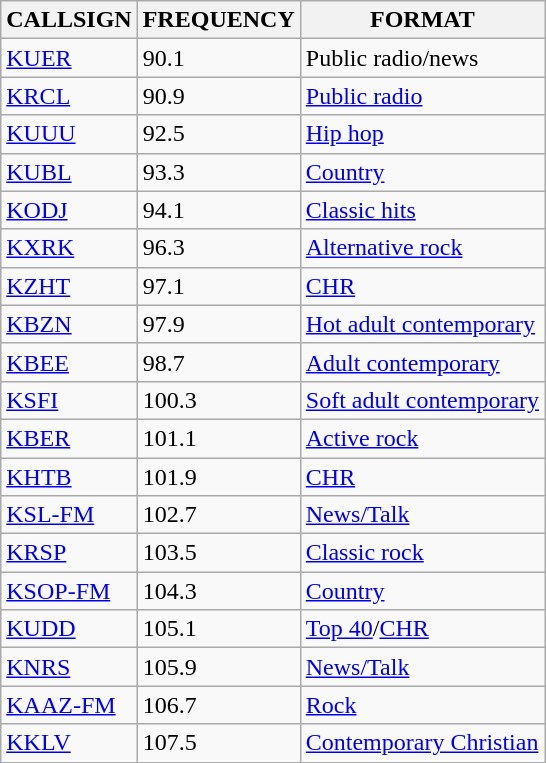<table class="wikitable sortable">
<tr>
<th><strong>CALLSIGN</strong></th>
<th><strong>FREQUENCY</strong></th>
<th><strong>FORMAT</strong></th>
</tr>
<tr>
<td><a href='#'>KUER</a></td>
<td>90.1</td>
<td>Public radio/news</td>
</tr>
<tr>
<td><a href='#'>KRCL</a></td>
<td>90.9</td>
<td><a href='#'>Public radio</a></td>
</tr>
<tr>
<td><a href='#'>KUUU</a></td>
<td>92.5</td>
<td><a href='#'>Hip hop</a></td>
</tr>
<tr>
<td><a href='#'>KUBL</a></td>
<td>93.3</td>
<td><a href='#'>Country</a></td>
</tr>
<tr>
<td><a href='#'>KODJ</a></td>
<td>94.1</td>
<td><a href='#'>Classic hits</a></td>
</tr>
<tr>
<td><a href='#'>KXRK</a></td>
<td>96.3</td>
<td><a href='#'>Alternative rock</a></td>
</tr>
<tr>
<td><a href='#'>KZHT</a></td>
<td>97.1</td>
<td><a href='#'>CHR</a></td>
</tr>
<tr>
<td><a href='#'>KBZN</a></td>
<td>97.9</td>
<td><a href='#'>Hot adult contemporary</a></td>
</tr>
<tr>
<td><a href='#'>KBEE</a></td>
<td>98.7</td>
<td><a href='#'>Adult contemporary</a></td>
</tr>
<tr>
<td><a href='#'>KSFI</a></td>
<td>100.3</td>
<td><a href='#'>Soft adult contemporary</a></td>
</tr>
<tr>
<td><a href='#'>KBER</a></td>
<td>101.1</td>
<td><a href='#'>Active rock</a></td>
</tr>
<tr>
<td><a href='#'>KHTB</a></td>
<td>101.9</td>
<td><a href='#'>CHR</a></td>
</tr>
<tr>
<td><a href='#'>KSL-FM</a></td>
<td>102.7</td>
<td><a href='#'>News/Talk</a></td>
</tr>
<tr>
<td><a href='#'>KRSP</a></td>
<td>103.5</td>
<td><a href='#'>Classic rock</a></td>
</tr>
<tr>
<td><a href='#'>KSOP-FM</a></td>
<td>104.3</td>
<td><a href='#'>Country</a></td>
</tr>
<tr>
<td><a href='#'>KUDD</a></td>
<td>105.1</td>
<td><a href='#'>Top 40</a>/<a href='#'>CHR</a></td>
</tr>
<tr>
<td><a href='#'>KNRS</a></td>
<td>105.9</td>
<td><a href='#'>News/Talk</a></td>
</tr>
<tr>
<td><a href='#'>KAAZ-FM</a></td>
<td>106.7</td>
<td><a href='#'>Rock</a></td>
</tr>
<tr>
<td><a href='#'>KKLV</a></td>
<td>107.5</td>
<td><a href='#'>Contemporary Christian</a></td>
</tr>
</table>
